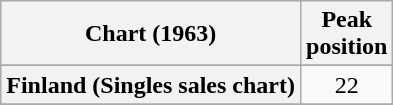<table class="wikitable sortable plainrowheaders" style="text-align:center">
<tr>
<th scope="col">Chart (1963)</th>
<th scope="col">Peak<br>position</th>
</tr>
<tr>
</tr>
<tr>
<th scope="row">Finland (Singles sales chart)</th>
<td style="text-align:center">22</td>
</tr>
<tr>
</tr>
<tr>
</tr>
<tr>
</tr>
</table>
